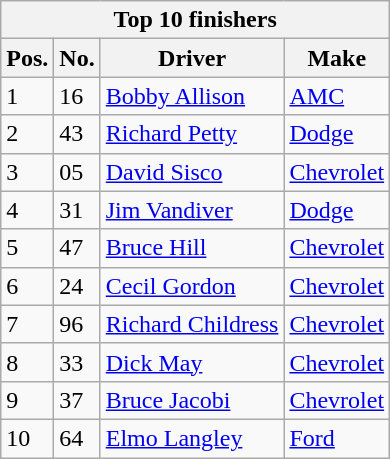<table class="wikitable">
<tr>
<th colspan="4">Top 10 finishers</th>
</tr>
<tr>
<th>Pos.</th>
<th>No.</th>
<th>Driver</th>
<th>Make</th>
</tr>
<tr>
<td>1</td>
<td>16</td>
<td><a href='#'>Bobby Allison</a></td>
<td><a href='#'>AMC</a></td>
</tr>
<tr>
<td>2</td>
<td>43</td>
<td><a href='#'>Richard Petty</a></td>
<td><a href='#'>Dodge</a></td>
</tr>
<tr>
<td>3</td>
<td>05</td>
<td><a href='#'>David Sisco</a></td>
<td><a href='#'>Chevrolet</a></td>
</tr>
<tr>
<td>4</td>
<td>31</td>
<td><a href='#'>Jim Vandiver</a></td>
<td><a href='#'>Dodge</a></td>
</tr>
<tr>
<td>5</td>
<td>47</td>
<td><a href='#'>Bruce Hill</a></td>
<td><a href='#'>Chevrolet</a></td>
</tr>
<tr>
<td>6</td>
<td>24</td>
<td><a href='#'>Cecil Gordon</a></td>
<td><a href='#'>Chevrolet</a></td>
</tr>
<tr>
<td>7</td>
<td>96</td>
<td><a href='#'>Richard Childress</a></td>
<td><a href='#'>Chevrolet</a></td>
</tr>
<tr>
<td>8</td>
<td>33</td>
<td><a href='#'>Dick May</a></td>
<td><a href='#'>Chevrolet</a></td>
</tr>
<tr>
<td>9</td>
<td>37</td>
<td><a href='#'>Bruce Jacobi</a></td>
<td><a href='#'>Chevrolet</a></td>
</tr>
<tr>
<td>10</td>
<td>64</td>
<td><a href='#'>Elmo Langley</a></td>
<td><a href='#'>Ford</a></td>
</tr>
</table>
